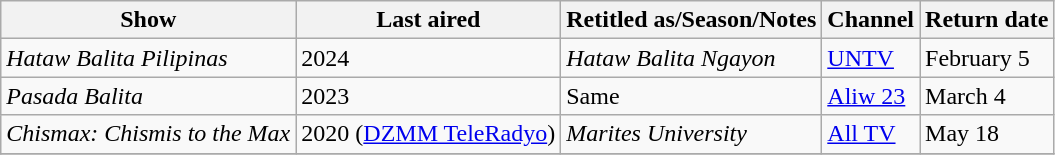<table class="wikitable">
<tr>
<th>Show</th>
<th>Last aired</th>
<th>Retitled as/Season/Notes</th>
<th>Channel</th>
<th>Return date</th>
</tr>
<tr>
<td><em>Hataw Balita Pilipinas</em></td>
<td>2024</td>
<td><em>Hataw Balita Ngayon</em></td>
<td><a href='#'>UNTV</a></td>
<td>February 5</td>
</tr>
<tr>
<td><em>Pasada Balita</em></td>
<td>2023</td>
<td>Same</td>
<td><a href='#'>Aliw 23</a></td>
<td>March 4</td>
</tr>
<tr>
<td><em>Chismax: Chismis to the Max</em></td>
<td>2020 (<a href='#'>DZMM TeleRadyo</a>)</td>
<td><em>Marites University</em></td>
<td><a href='#'>All TV</a></td>
<td>May 18</td>
</tr>
<tr>
</tr>
</table>
